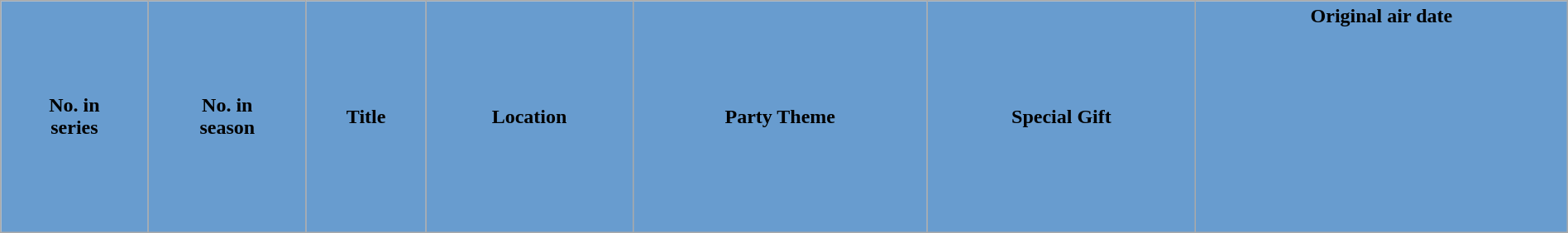<table class="wikitable plainrowheaders" style="width:100%;">
<tr>
<th style="background:#689CCF">No. in<br>series</th>
<th style="background:#689CCF">No. in<br>season</th>
<th style="background:#689CCF">Title</th>
<th style="background:#689CCF">Location</th>
<th style="background:#689CCF">Party Theme</th>
<th style="background:#689CCF">Special Gift</th>
<th style="background:#689CCF">Original air date<br><br><br><br>
<br><br><br><br><br><br></th>
</tr>
</table>
